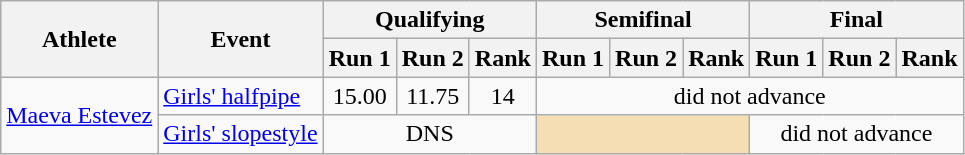<table class="wikitable">
<tr>
<th rowspan="2">Athlete</th>
<th rowspan="2">Event</th>
<th colspan="3">Qualifying</th>
<th colspan="3">Semifinal</th>
<th colspan="3">Final</th>
</tr>
<tr>
<th>Run 1</th>
<th>Run 2</th>
<th>Rank</th>
<th>Run 1</th>
<th>Run 2</th>
<th>Rank</th>
<th>Run 1</th>
<th>Run 2</th>
<th>Rank</th>
</tr>
<tr>
<td rowspan="2"><a href='#'>Maeva Estevez</a></td>
<td><a href='#'>Girls' halfpipe</a></td>
<td align="center">15.00</td>
<td align="center">11.75</td>
<td align="center">14</td>
<td align="center" colspan=6>did not advance</td>
</tr>
<tr>
<td><a href='#'>Girls' slopestyle</a></td>
<td align="center" colspan=3>DNS</td>
<td colspan=3 bgcolor="wheat"></td>
<td align="center" colspan=3>did not advance</td>
</tr>
</table>
